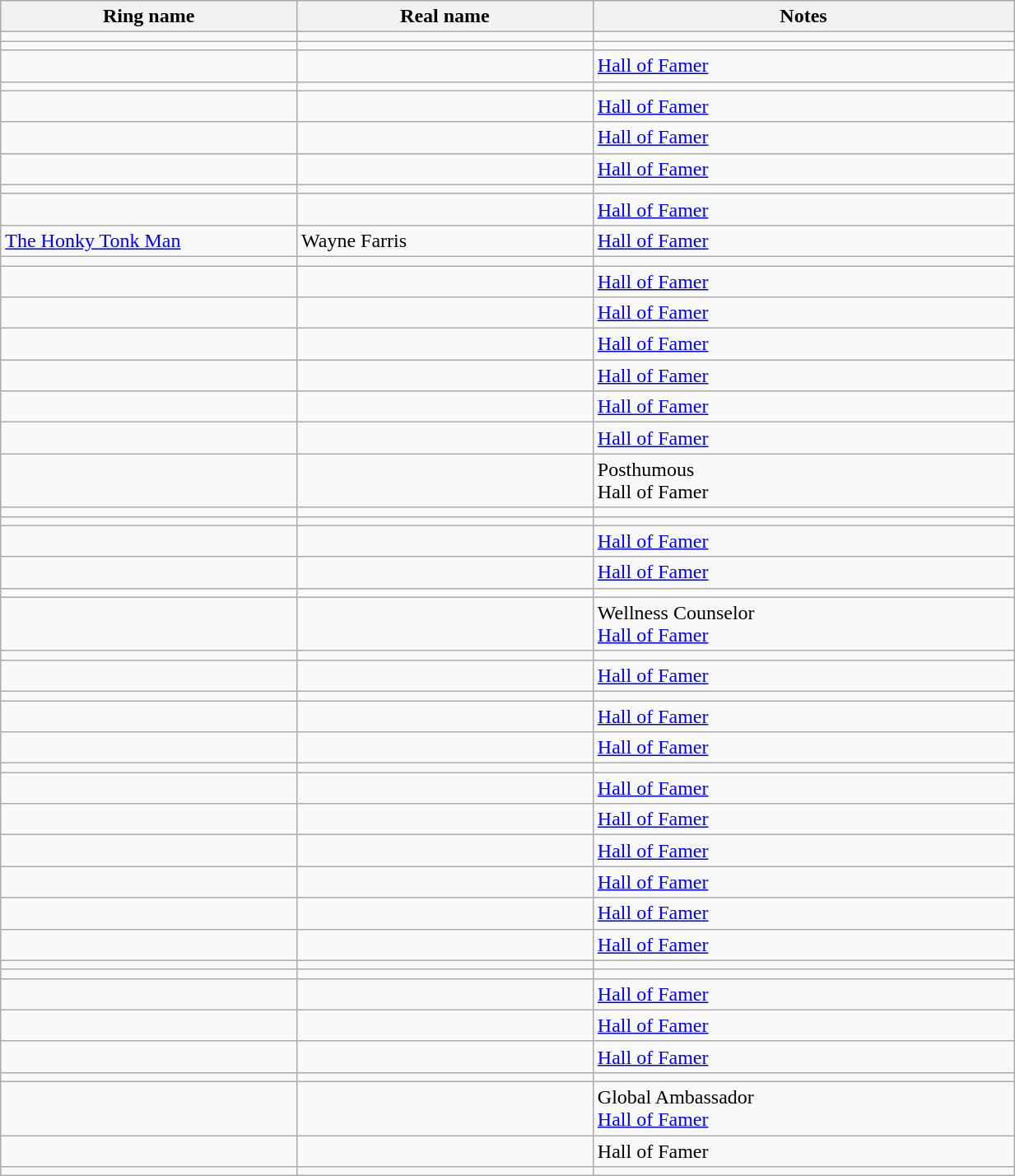<table class="wikitable sortable" style="width:65%;">
<tr>
<th width=19%>Ring name</th>
<th width=19%>Real name</th>
<th width=27%>Notes</th>
</tr>
<tr>
<td></td>
<td></td>
<td></td>
</tr>
<tr>
<td></td>
<td></td>
<td></td>
</tr>
<tr>
<td></td>
<td></td>
<td><a href='#'>Hall of Famer</a></td>
</tr>
<tr>
<td></td>
<td></td>
<td></td>
</tr>
<tr>
<td></td>
<td></td>
<td><a href='#'>Hall of Famer</a></td>
</tr>
<tr>
<td></td>
<td></td>
<td><a href='#'>Hall of Famer</a></td>
</tr>
<tr>
<td></td>
<td></td>
<td><a href='#'>Hall of Famer</a></td>
</tr>
<tr>
<td></td>
<td></td>
<td></td>
</tr>
<tr>
<td></td>
<td></td>
<td><a href='#'>Hall of Famer</a></td>
</tr>
<tr>
<td><a href='#'>The Honky Tonk Man</a></td>
<td>Wayne Farris</td>
<td><a href='#'>Hall of Famer</a></td>
</tr>
<tr>
<td></td>
<td></td>
<td></td>
</tr>
<tr>
<td></td>
<td></td>
<td><a href='#'>Hall of Famer</a></td>
</tr>
<tr>
<td></td>
<td></td>
<td><a href='#'>Hall of Famer</a></td>
</tr>
<tr>
<td></td>
<td></td>
<td><a href='#'>Hall of Famer</a></td>
</tr>
<tr>
<td></td>
<td></td>
<td><a href='#'>Hall of Famer</a></td>
</tr>
<tr>
<td></td>
<td></td>
<td><a href='#'>Hall of Famer</a></td>
</tr>
<tr>
<td></td>
<td></td>
<td><a href='#'>Hall of Famer</a></td>
</tr>
<tr>
<td></td>
<td></td>
<td>Posthumous<br>Hall of Famer</td>
</tr>
<tr>
<td></td>
<td></td>
<td></td>
</tr>
<tr>
<td></td>
<td></td>
<td></td>
</tr>
<tr>
<td></td>
<td></td>
<td><a href='#'>Hall of Famer</a></td>
</tr>
<tr>
<td></td>
<td></td>
<td><a href='#'>Hall of Famer</a></td>
</tr>
<tr>
<td></td>
<td></td>
<td></td>
</tr>
<tr>
<td></td>
<td></td>
<td>Wellness Counselor<br><a href='#'>Hall of Famer</a></td>
</tr>
<tr>
<td></td>
<td></td>
<td></td>
</tr>
<tr>
<td></td>
<td></td>
<td><a href='#'>Hall of Famer</a></td>
</tr>
<tr>
<td></td>
<td></td>
<td></td>
</tr>
<tr>
<td></td>
<td></td>
<td><a href='#'>Hall of Famer</a></td>
</tr>
<tr>
<td></td>
<td></td>
<td><a href='#'>Hall of Famer</a></td>
</tr>
<tr>
<td></td>
<td></td>
<td></td>
</tr>
<tr>
<td></td>
<td></td>
<td><a href='#'>Hall of Famer</a></td>
</tr>
<tr>
<td></td>
<td></td>
<td><a href='#'>Hall of Famer</a></td>
</tr>
<tr>
<td></td>
<td></td>
<td><a href='#'>Hall of Famer</a></td>
</tr>
<tr>
<td></td>
<td></td>
<td><a href='#'>Hall of Famer</a></td>
</tr>
<tr>
<td></td>
<td></td>
<td><a href='#'>Hall of Famer</a></td>
</tr>
<tr>
<td></td>
<td></td>
<td><a href='#'>Hall of Famer</a></td>
</tr>
<tr>
<td></td>
<td></td>
<td></td>
</tr>
<tr>
<td></td>
<td></td>
<td></td>
</tr>
<tr>
<td></td>
<td></td>
<td><a href='#'>Hall of Famer</a></td>
</tr>
<tr>
<td></td>
<td></td>
<td><a href='#'>Hall of Famer</a></td>
</tr>
<tr>
<td></td>
<td></td>
<td><a href='#'>Hall of Famer</a></td>
</tr>
<tr>
<td></td>
<td></td>
<td></td>
</tr>
<tr>
<td></td>
<td></td>
<td>Global Ambassador<br><a href='#'>Hall of Famer</a></td>
</tr>
<tr>
<td></td>
<td></td>
<td>Hall of Famer</td>
</tr>
<tr>
<td></td>
<td></td>
<td></td>
</tr>
</table>
